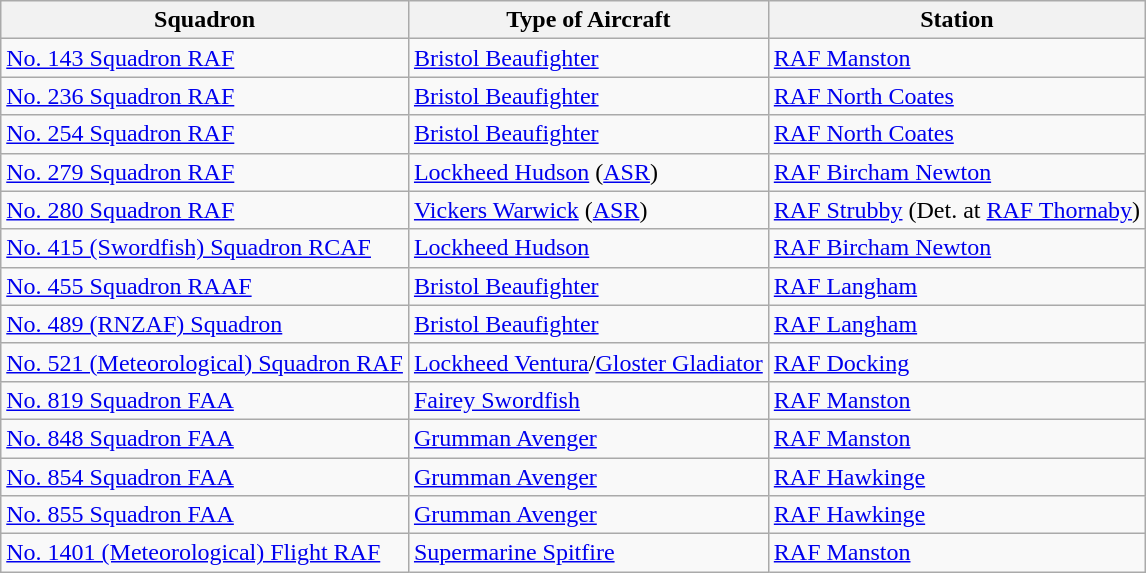<table class="wikitable">
<tr>
<th>Squadron</th>
<th>Type of Aircraft</th>
<th>Station</th>
</tr>
<tr>
<td><a href='#'>No. 143 Squadron RAF</a></td>
<td><a href='#'>Bristol Beaufighter</a></td>
<td><a href='#'>RAF Manston</a></td>
</tr>
<tr>
<td><a href='#'>No. 236 Squadron RAF</a></td>
<td><a href='#'>Bristol Beaufighter</a></td>
<td><a href='#'>RAF North Coates</a></td>
</tr>
<tr>
<td><a href='#'>No. 254 Squadron RAF</a></td>
<td><a href='#'>Bristol Beaufighter</a></td>
<td><a href='#'>RAF North Coates</a></td>
</tr>
<tr>
<td><a href='#'>No. 279 Squadron RAF</a></td>
<td><a href='#'>Lockheed Hudson</a> (<a href='#'>ASR</a>)</td>
<td><a href='#'>RAF Bircham Newton</a></td>
</tr>
<tr>
<td><a href='#'>No. 280 Squadron RAF</a></td>
<td><a href='#'>Vickers Warwick</a> (<a href='#'>ASR</a>)</td>
<td><a href='#'>RAF Strubby</a> (Det. at <a href='#'>RAF Thornaby</a>)</td>
</tr>
<tr>
<td><a href='#'>No. 415 (Swordfish) Squadron RCAF</a></td>
<td><a href='#'>Lockheed Hudson</a></td>
<td><a href='#'>RAF Bircham Newton</a></td>
</tr>
<tr>
<td><a href='#'>No. 455 Squadron RAAF</a></td>
<td><a href='#'>Bristol Beaufighter</a></td>
<td><a href='#'>RAF Langham</a></td>
</tr>
<tr>
<td><a href='#'>No. 489 (RNZAF) Squadron</a></td>
<td><a href='#'>Bristol Beaufighter</a></td>
<td><a href='#'>RAF Langham</a></td>
</tr>
<tr>
<td><a href='#'>No. 521 (Meteorological) Squadron RAF</a></td>
<td><a href='#'>Lockheed Ventura</a>/<a href='#'>Gloster Gladiator</a></td>
<td><a href='#'>RAF Docking</a></td>
</tr>
<tr>
<td><a href='#'>No. 819 Squadron FAA</a></td>
<td><a href='#'>Fairey Swordfish</a></td>
<td><a href='#'>RAF Manston</a></td>
</tr>
<tr>
<td><a href='#'>No. 848 Squadron FAA</a></td>
<td><a href='#'>Grumman Avenger</a></td>
<td><a href='#'>RAF Manston</a></td>
</tr>
<tr>
<td><a href='#'>No. 854 Squadron FAA</a></td>
<td><a href='#'>Grumman Avenger</a></td>
<td><a href='#'>RAF Hawkinge</a></td>
</tr>
<tr>
<td><a href='#'>No. 855 Squadron FAA</a></td>
<td><a href='#'>Grumman Avenger</a></td>
<td><a href='#'>RAF Hawkinge</a></td>
</tr>
<tr>
<td><a href='#'>No. 1401 (Meteorological) Flight RAF</a></td>
<td><a href='#'>Supermarine Spitfire</a></td>
<td><a href='#'>RAF Manston</a></td>
</tr>
</table>
